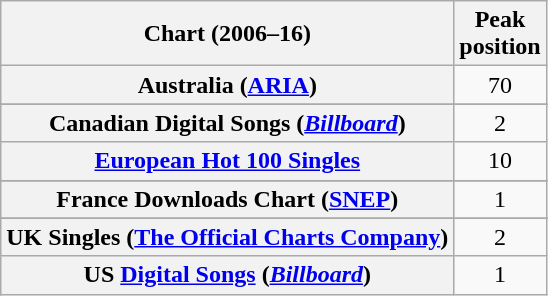<table class="wikitable sortable plainrowheaders" style="text-align:center;">
<tr>
<th>Chart (2006–16)</th>
<th>Peak<br>position</th>
</tr>
<tr>
<th scope="row">Australia (<a href='#'>ARIA</a>)</th>
<td style="text-align:center;">70</td>
</tr>
<tr>
</tr>
<tr>
<th scope="row">Canadian Digital Songs (<em><a href='#'>Billboard</a></em>)</th>
<td>2</td>
</tr>
<tr>
<th scope="row"><a href='#'>European Hot 100 Singles</a></th>
<td>10</td>
</tr>
<tr>
</tr>
<tr>
<th scope="row">France Downloads Chart (<a href='#'>SNEP</a>)</th>
<td>1</td>
</tr>
<tr>
</tr>
<tr>
</tr>
<tr>
</tr>
<tr>
</tr>
<tr>
</tr>
<tr>
</tr>
<tr>
</tr>
<tr>
</tr>
<tr>
<th scope="row">UK Singles (<a href='#'>The Official Charts Company</a>)</th>
<td>2</td>
</tr>
<tr>
<th scope="row">US <a href='#'>Digital Songs</a> (<em><a href='#'>Billboard</a></em>)</th>
<td>1</td>
</tr>
</table>
